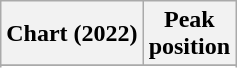<table class="wikitable sortable plainrowheaders" style="text-align:center">
<tr>
<th scope="col">Chart (2022)</th>
<th scope="col">Peak<br>position</th>
</tr>
<tr>
</tr>
<tr>
</tr>
</table>
